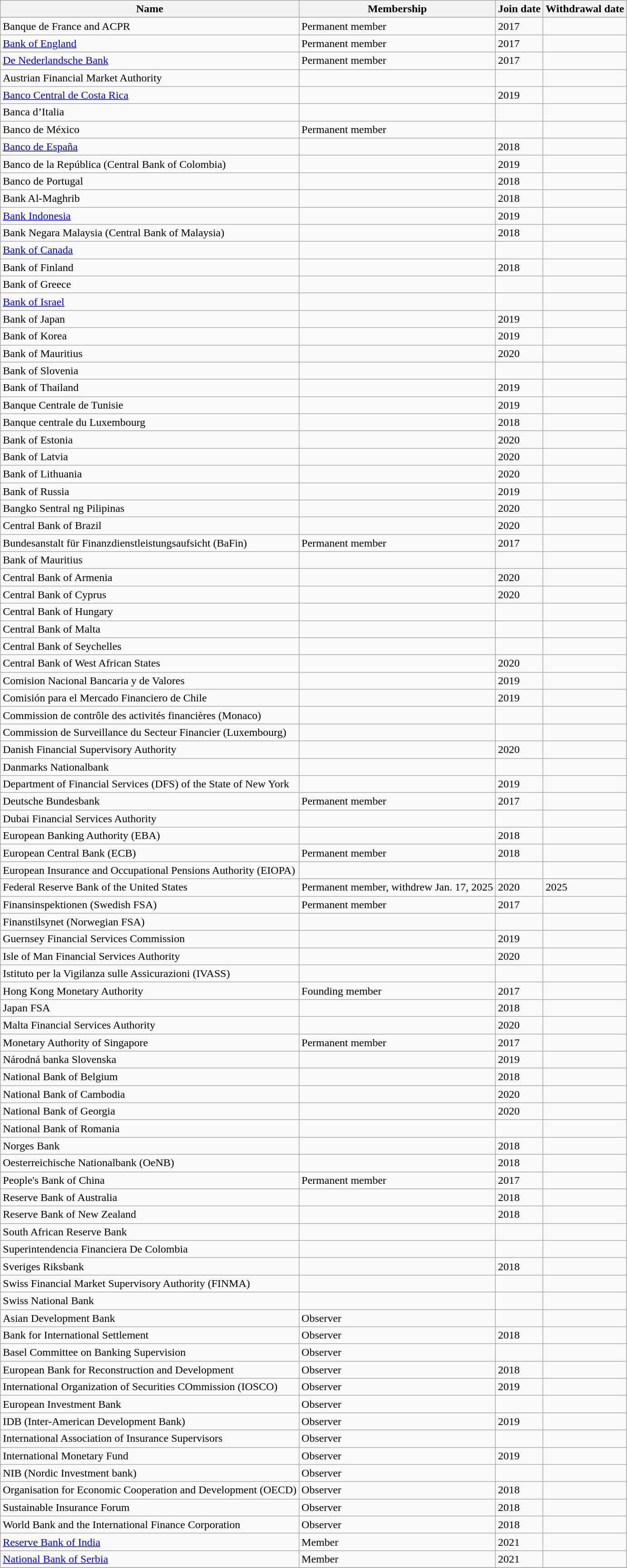<table class="wikitable sortable">
<tr>
<th>Name</th>
<th>Membership</th>
<th>Join date</th>
<th>Withdrawal date</th>
</tr>
<tr>
</tr>
<tr>
<td>Banque de France and ACPR</td>
<td>Permanent member</td>
<td>2017</td>
<td></td>
</tr>
<tr>
<td><a href='#'>Bank of England</a></td>
<td>Permanent member</td>
<td>2017</td>
<td></td>
</tr>
<tr>
<td><a href='#'>De Nederlandsche Bank</a></td>
<td>Permanent member</td>
<td>2017</td>
<td></td>
</tr>
<tr>
<td>Austrian Financial Market Authority</td>
<td></td>
<td></td>
<td></td>
</tr>
<tr>
<td><a href='#'>Banco Central de Costa Rica</a></td>
<td></td>
<td>2019</td>
<td></td>
</tr>
<tr>
<td>Banca d’Italia</td>
<td></td>
<td></td>
<td></td>
</tr>
<tr>
<td>Banco de México</td>
<td>Permanent member</td>
<td></td>
<td></td>
</tr>
<tr>
<td><a href='#'>Banco de España</a></td>
<td></td>
<td>2018</td>
<td></td>
</tr>
<tr>
<td>Banco de la República (Central Bank of Colombia)</td>
<td></td>
<td>2019</td>
<td></td>
</tr>
<tr>
<td>Banco de Portugal</td>
<td></td>
<td>2018</td>
<td></td>
</tr>
<tr>
<td>Bank Al-Maghrib</td>
<td></td>
<td>2018</td>
<td></td>
</tr>
<tr>
<td><a href='#'>Bank Indonesia</a></td>
<td></td>
<td>2019</td>
<td></td>
</tr>
<tr>
<td>Bank Negara Malaysia (Central Bank of Malaysia)</td>
<td></td>
<td>2018</td>
<td></td>
</tr>
<tr>
<td><a href='#'>Bank of Canada</a></td>
<td></td>
<td></td>
<td></td>
</tr>
<tr>
<td>Bank of Finland</td>
<td></td>
<td>2018</td>
<td></td>
</tr>
<tr>
<td>Bank of Greece</td>
<td></td>
<td></td>
<td></td>
</tr>
<tr>
<td><a href='#'>Bank of Israel</a></td>
<td></td>
<td></td>
<td></td>
</tr>
<tr>
<td>Bank of Japan</td>
<td></td>
<td>2019</td>
<td></td>
</tr>
<tr>
<td>Bank of Korea</td>
<td></td>
<td>2019</td>
<td></td>
</tr>
<tr>
<td>Bank of Mauritius</td>
<td></td>
<td>2020</td>
<td></td>
</tr>
<tr>
<td>Bank of Slovenia</td>
<td></td>
<td></td>
<td></td>
</tr>
<tr>
<td>Bank of Thailand</td>
<td></td>
<td>2019</td>
<td></td>
</tr>
<tr>
<td>Banque Centrale de Tunisie</td>
<td></td>
<td>2019</td>
<td></td>
</tr>
<tr>
<td>Banque centrale du Luxembourg</td>
<td></td>
<td>2018</td>
<td></td>
</tr>
<tr>
<td>Bank of Estonia</td>
<td></td>
<td>2020</td>
<td></td>
</tr>
<tr>
<td>Bank of Latvia</td>
<td></td>
<td>2020</td>
<td></td>
</tr>
<tr>
<td>Bank of Lithuania</td>
<td></td>
<td>2020</td>
<td></td>
</tr>
<tr>
<td>Bank of Russia</td>
<td></td>
<td>2019</td>
<td></td>
</tr>
<tr>
<td>Bangko Sentral ng Pilipinas</td>
<td></td>
<td>2020</td>
<td></td>
</tr>
<tr>
<td>Central Bank of Brazil</td>
<td></td>
<td>2020</td>
<td></td>
</tr>
<tr>
<td>Bundesanstalt für Finanzdienstleistungsaufsicht (BaFin)</td>
<td>Permanent member</td>
<td>2017</td>
<td></td>
</tr>
<tr>
<td>Bank of Mauritius</td>
<td></td>
<td></td>
<td></td>
</tr>
<tr>
<td>Central Bank of Armenia</td>
<td></td>
<td>2020</td>
<td></td>
</tr>
<tr>
<td>Central Bank of Cyprus</td>
<td></td>
<td>2020</td>
<td></td>
</tr>
<tr>
<td>Central Bank of Hungary</td>
<td></td>
<td></td>
<td></td>
</tr>
<tr>
<td>Central Bank of Malta</td>
<td></td>
<td></td>
<td></td>
</tr>
<tr>
<td>Central Bank of Seychelles</td>
<td></td>
<td></td>
<td></td>
</tr>
<tr>
<td>Central Bank of West African States</td>
<td></td>
<td>2020</td>
<td></td>
</tr>
<tr>
<td>Comision Nacional Bancaria y de Valores</td>
<td></td>
<td>2019</td>
<td></td>
</tr>
<tr>
<td>Comisión para el Mercado Financiero de Chile</td>
<td></td>
<td>2019</td>
<td></td>
</tr>
<tr>
<td>Commission de contrôle des activités financières (Monaco)</td>
<td></td>
<td></td>
<td></td>
</tr>
<tr>
<td>Commission de Surveillance du Secteur Financier (Luxembourg)</td>
<td></td>
<td></td>
<td></td>
</tr>
<tr>
<td>Danish Financial Supervisory Authority</td>
<td></td>
<td>2020</td>
<td></td>
</tr>
<tr>
<td>Danmarks Nationalbank</td>
<td></td>
<td></td>
<td></td>
</tr>
<tr>
<td>Department of Financial Services (DFS) of the State of New York</td>
<td></td>
<td>2019</td>
<td></td>
</tr>
<tr>
<td>Deutsche Bundesbank</td>
<td>Permanent member</td>
<td>2017</td>
<td></td>
</tr>
<tr>
<td>Dubai Financial Services Authority</td>
<td></td>
<td></td>
<td></td>
</tr>
<tr>
<td>European Banking Authority (EBA)</td>
<td></td>
<td>2018</td>
<td></td>
</tr>
<tr>
<td>European Central Bank (ECB)</td>
<td>Permanent member</td>
<td>2018</td>
<td></td>
</tr>
<tr>
<td>European Insurance and Occupational Pensions Authority (EIOPA)</td>
<td></td>
<td></td>
<td></td>
</tr>
<tr>
<td>Federal Reserve Bank of the United States</td>
<td>Permanent member, withdrew Jan. 17, 2025</td>
<td>2020</td>
<td>2025</td>
</tr>
<tr>
<td>Finansinspektionen (Swedish FSA)</td>
<td>Permanent member</td>
<td>2017</td>
<td></td>
</tr>
<tr>
<td>Finanstilsynet (Norwegian FSA)</td>
<td></td>
<td></td>
<td></td>
</tr>
<tr>
<td>Guernsey Financial Services Commission</td>
<td></td>
<td>2019</td>
<td></td>
</tr>
<tr>
<td>Isle of Man Financial Services Authority</td>
<td></td>
<td>2020</td>
<td></td>
</tr>
<tr>
<td>Istituto per la Vigilanza sulle Assicurazioni (IVASS)</td>
<td></td>
<td></td>
<td></td>
</tr>
<tr>
<td>Hong Kong Monetary Authority</td>
<td>Founding member</td>
<td>2017</td>
<td></td>
</tr>
<tr>
<td>Japan FSA</td>
<td></td>
<td>2018</td>
<td></td>
</tr>
<tr>
<td>Malta Financial Services Authority</td>
<td></td>
<td>2020</td>
<td></td>
</tr>
<tr>
<td>Monetary Authority of Singapore</td>
<td>Permanent member</td>
<td>2017</td>
<td></td>
</tr>
<tr>
<td>Národná banka Slovenska</td>
<td></td>
<td>2019</td>
<td></td>
</tr>
<tr>
<td>National Bank of Belgium</td>
<td></td>
<td>2018</td>
<td></td>
</tr>
<tr>
<td>National Bank of Cambodia</td>
<td></td>
<td>2020</td>
<td></td>
</tr>
<tr>
<td>National Bank of Georgia</td>
<td></td>
<td>2020</td>
<td></td>
</tr>
<tr>
<td>National Bank of Romania</td>
<td></td>
<td></td>
<td></td>
</tr>
<tr>
<td>Norges Bank</td>
<td></td>
<td>2018</td>
<td></td>
</tr>
<tr>
<td>Oesterreichische Nationalbank (OeNB)</td>
<td></td>
<td>2018</td>
<td></td>
</tr>
<tr>
<td>People's Bank of China</td>
<td>Permanent member</td>
<td>2017</td>
<td></td>
</tr>
<tr>
<td>Reserve Bank of Australia</td>
<td></td>
<td>2018</td>
<td></td>
</tr>
<tr>
<td>Reserve Bank of New Zealand</td>
<td></td>
<td>2018</td>
<td></td>
</tr>
<tr>
<td>South African Reserve Bank</td>
<td></td>
<td></td>
<td></td>
</tr>
<tr>
<td>Superintendencia Financiera De Colombia</td>
<td></td>
<td></td>
<td></td>
</tr>
<tr>
<td>Sveriges Riksbank</td>
<td></td>
<td>2018</td>
<td></td>
</tr>
<tr>
<td>Swiss Financial Market Supervisory Authority (FINMA)</td>
<td></td>
<td></td>
<td></td>
</tr>
<tr>
<td>Swiss National Bank</td>
<td></td>
<td></td>
<td></td>
</tr>
<tr>
<td>Asian Development Bank</td>
<td>Observer</td>
<td></td>
<td></td>
</tr>
<tr>
<td>Bank for International Settlement</td>
<td>Observer</td>
<td>2018</td>
<td></td>
</tr>
<tr>
<td>Basel Committee on Banking Supervision</td>
<td>Observer</td>
<td></td>
<td></td>
</tr>
<tr>
<td>European Bank for Reconstruction and Development</td>
<td>Observer</td>
<td>2018</td>
<td></td>
</tr>
<tr>
<td>International Organization of Securities COmmission (IOSCO)</td>
<td>Observer</td>
<td>2019</td>
<td></td>
</tr>
<tr>
<td>European Investment Bank</td>
<td>Observer</td>
<td></td>
<td></td>
</tr>
<tr>
<td>IDB (Inter-American Development Bank)</td>
<td>Observer</td>
<td>2019</td>
<td></td>
</tr>
<tr>
<td>International Association of Insurance Supervisors</td>
<td>Observer</td>
<td></td>
<td></td>
</tr>
<tr>
<td>International Monetary Fund</td>
<td>Observer</td>
<td>2019</td>
<td></td>
</tr>
<tr>
<td>NIB (Nordic Investment bank)</td>
<td>Observer</td>
<td></td>
<td></td>
</tr>
<tr>
<td>Organisation for Economic Cooperation and Development (OECD)</td>
<td>Observer</td>
<td>2018</td>
<td></td>
</tr>
<tr>
<td>Sustainable Insurance Forum</td>
<td>Observer</td>
<td>2018</td>
<td></td>
</tr>
<tr>
<td>World Bank and the International Finance Corporation</td>
<td>Observer</td>
<td>2018</td>
<td></td>
</tr>
<tr>
<td><a href='#'>Reserve Bank of India</a></td>
<td>Member</td>
<td>2021</td>
<td></td>
</tr>
<tr>
<td><a href='#'>National Bank of Serbia</a></td>
<td>Member</td>
<td>2021</td>
<td></td>
</tr>
<tr>
</tr>
</table>
